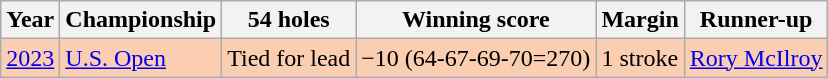<table class="wikitable">
<tr>
<th>Year</th>
<th>Championship</th>
<th>54 holes</th>
<th>Winning score</th>
<th>Margin</th>
<th>Runner-up</th>
</tr>
<tr style="background:#fbceb1;">
<td><a href='#'>2023</a></td>
<td><a href='#'>U.S. Open</a></td>
<td>Tied for lead</td>
<td>−10 (64-67-69-70=270)</td>
<td>1 stroke</td>
<td> <a href='#'>Rory McIlroy</a></td>
</tr>
</table>
